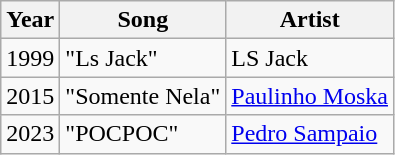<table class="wikitable">
<tr>
<th>Year</th>
<th>Song</th>
<th>Artist</th>
</tr>
<tr>
<td>1999</td>
<td>"Ls Jack"</td>
<td>LS Jack</td>
</tr>
<tr>
<td>2015</td>
<td>"Somente Nela" </td>
<td><a href='#'>Paulinho Moska</a></td>
</tr>
<tr>
<td>2023</td>
<td>"POCPOC"</td>
<td><a href='#'>Pedro Sampaio</a></td>
</tr>
</table>
